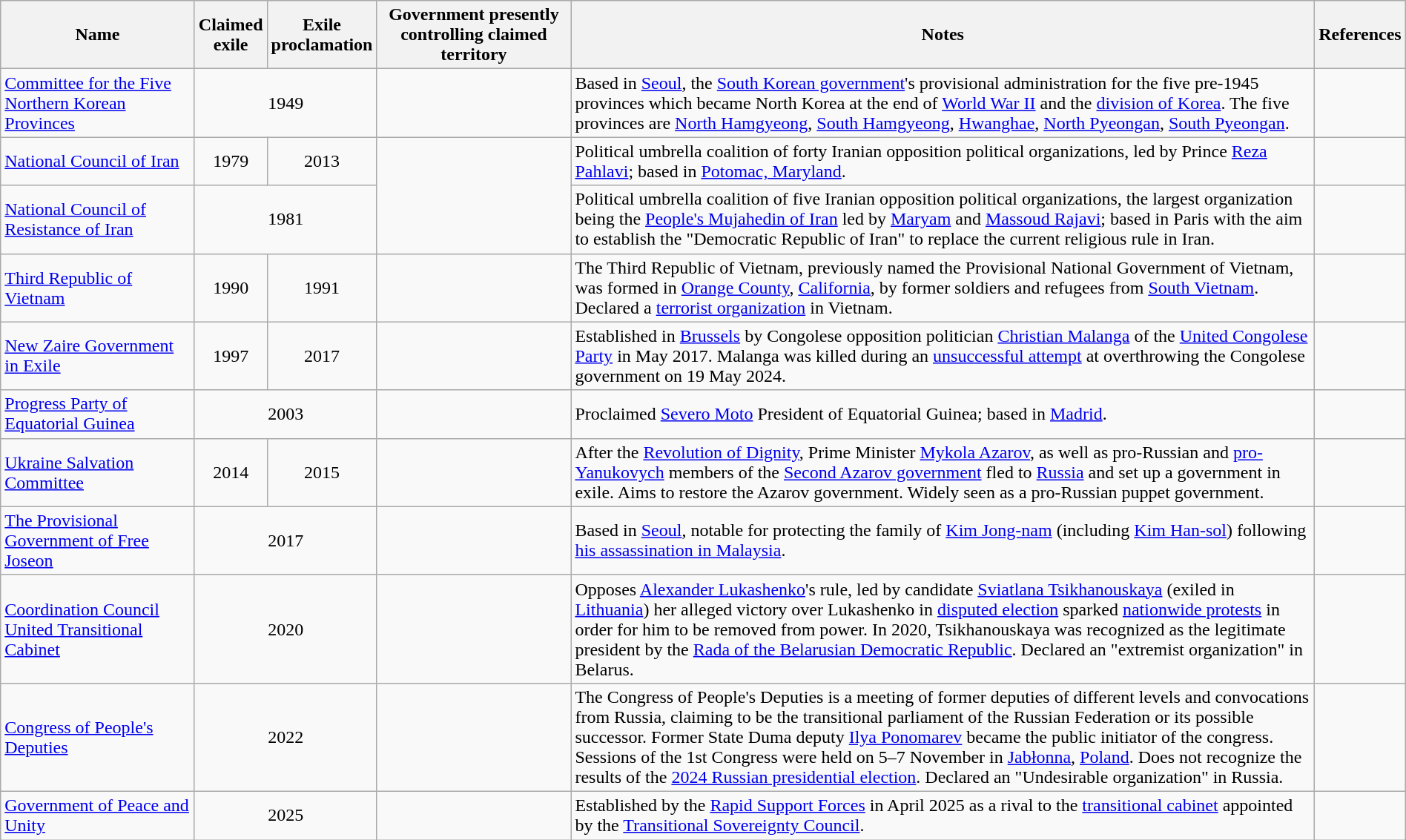<table class="sortable wikitable" style="width: 100%">
<tr>
<th style="width:15%;">Name</th>
<th style="width:3%;">Claimed exile</th>
<th style="width:3%;">Exile proclamation</th>
<th style="width:15%;">Government presently controlling claimed territory</th>
<th style="width:61%;">Notes</th>
<th style="width:3%;">References</th>
</tr>
<tr>
<td> <a href='#'>Committee for the Five Northern Korean Provinces</a></td>
<td colspan="2" style="text-align:center;">1949</td>
<td></td>
<td>Based in <a href='#'>Seoul</a>, the <a href='#'>South Korean government</a>'s provisional administration for the five pre-1945 provinces which became North Korea at the end of <a href='#'>World War II</a> and the <a href='#'>division of Korea</a>. The five provinces are <a href='#'>North Hamgyeong</a>, <a href='#'>South Hamgyeong</a>, <a href='#'>Hwanghae</a>, <a href='#'>North Pyeongan</a>, <a href='#'>South Pyeongan</a>.</td>
<td style="text-align:center;"></td>
</tr>
<tr>
<td> <a href='#'>National Council of Iran</a></td>
<td style="text-align:center;">1979</td>
<td style="text-align:center;">2013</td>
<td rowspan="2"></td>
<td>Political umbrella coalition of forty Iranian opposition political organizations, led by Prince <a href='#'>Reza Pahlavi</a>; based in <a href='#'>Potomac, Maryland</a>.</td>
<td align=center></td>
</tr>
<tr>
<td> <a href='#'>National Council of Resistance of Iran</a></td>
<td colspan="2" style="text-align:center;">1981</td>
<td>Political umbrella coalition of five Iranian opposition political organizations, the largest organization being the <a href='#'>People's Mujahedin of Iran</a> led by <a href='#'>Maryam</a> and <a href='#'>Massoud Rajavi</a>; based in Paris with the aim to establish the "Democratic Republic of Iran" to replace the current religious rule in Iran.</td>
<td align=center></td>
</tr>
<tr>
<td> <a href='#'>Third Republic of Vietnam</a></td>
<td style="text-align:center;">1990</td>
<td style="text-align:center;">1991</td>
<td></td>
<td>The Third Republic of Vietnam, previously named the Provisional National Government of Vietnam, was formed in <a href='#'>Orange County</a>, <a href='#'>California</a>, by former soldiers and refugees from <a href='#'>South Vietnam</a>. Declared a <a href='#'>terrorist organization</a> in Vietnam.</td>
<td align=center></td>
</tr>
<tr>
<td> <a href='#'>New Zaire Government in Exile</a></td>
<td style="text-align:center;">1997</td>
<td style="text-align:center;">2017</td>
<td></td>
<td>Established in <a href='#'>Brussels</a> by Congolese opposition politician <a href='#'>Christian Malanga</a> of the <a href='#'>United Congolese Party</a> in May 2017. Malanga was killed during an <a href='#'>unsuccessful attempt</a> at overthrowing the Congolese government on 19 May 2024.</td>
<td align=center></td>
</tr>
<tr>
<td> <a href='#'>Progress Party of Equatorial Guinea</a></td>
<td colspan="2" style="text-align:center;">2003</td>
<td></td>
<td>Proclaimed <a href='#'>Severo Moto</a> President of Equatorial Guinea; based in <a href='#'>Madrid</a>.</td>
<td align=center></td>
</tr>
<tr>
<td> <a href='#'>Ukraine Salvation Committee</a></td>
<td style="text-align:center;">2014</td>
<td style="text-align:center;">2015</td>
<td></td>
<td>After the <a href='#'>Revolution of Dignity</a>, Prime Minister <a href='#'>Mykola Azarov</a>, as well as pro-Russian and <a href='#'>pro-Yanukovych</a> members of the <a href='#'>Second Azarov government</a> fled to <a href='#'>Russia</a> and set up a government in exile. Aims to restore the Azarov government. Widely seen as a pro-Russian puppet government.</td>
<td align=center></td>
</tr>
<tr>
<td> <a href='#'>The Provisional Government of Free Joseon</a></td>
<td colspan="2" style="text-align:center;">2017</td>
<td></td>
<td>Based in <a href='#'>Seoul</a>, notable for protecting the family of <a href='#'>Kim Jong-nam</a> (including <a href='#'>Kim Han-sol</a>) following <a href='#'>his assassination in Malaysia</a>.</td>
<td style="text-align:center;"></td>
</tr>
<tr>
<td> <a href='#'>Coordination Council</a><br><a href='#'>United Transitional Cabinet</a></td>
<td colspan="2" style="text-align:center;">2020</td>
<td></td>
<td>Opposes <a href='#'>Alexander Lukashenko</a>'s rule, led by candidate <a href='#'>Sviatlana Tsikhanouskaya</a> (exiled in <a href='#'>Lithuania</a>) her alleged victory over Lukashenko in <a href='#'>disputed election</a> sparked <a href='#'>nationwide protests</a> in order for him to be removed from power. In 2020, Tsikhanouskaya was recognized as the legitimate president by the <a href='#'>Rada of the Belarusian Democratic Republic</a>. Declared an "extremist organization" in Belarus.</td>
<td align=center></td>
</tr>
<tr>
<td> <a href='#'>Congress of People's Deputies</a></td>
<td colspan="2" style="text-align:center;">2022</td>
<td></td>
<td>The Congress of People's Deputies is a meeting of former deputies of different levels and convocations from Russia, claiming to be the transitional parliament of the Russian Federation or its possible successor. Former State Duma deputy <a href='#'>Ilya Ponomarev</a> became the public initiator of the congress. Sessions of the 1st Congress were held on 5–7 November in <a href='#'>Jabłonna</a>, <a href='#'>Poland</a>. Does not recognize the results of the <a href='#'>2024 Russian presidential election</a>. Declared an "Undesirable organization" in Russia.</td>
<td align=center></td>
</tr>
<tr>
<td> <a href='#'>Government of Peace and Unity</a></td>
<td colspan="2" style="text-align:center;">2025</td>
<td></td>
<td>Established by the <a href='#'>Rapid Support Forces</a> in April 2025 as a rival to the <a href='#'>transitional cabinet</a> appointed by the <a href='#'>Transitional Sovereignty Council</a>.</td>
</tr>
</table>
